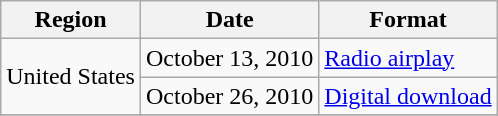<table class="wikitable">
<tr>
<th>Region</th>
<th>Date</th>
<th>Format</th>
</tr>
<tr>
<td rowspan="2">United States</td>
<td>October 13, 2010</td>
<td><a href='#'>Radio airplay</a></td>
</tr>
<tr>
<td>October 26, 2010</td>
<td><a href='#'>Digital download</a></td>
</tr>
<tr>
</tr>
</table>
